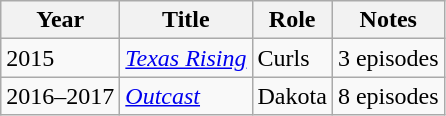<table class="wikitable sortable">
<tr>
<th>Year</th>
<th>Title</th>
<th>Role</th>
<th>Notes</th>
</tr>
<tr>
<td>2015</td>
<td><em><a href='#'>Texas Rising</a></em></td>
<td>Curls</td>
<td>3 episodes</td>
</tr>
<tr>
<td>2016–2017</td>
<td><a href='#'><em>Outcast</em></a></td>
<td>Dakota</td>
<td>8 episodes</td>
</tr>
</table>
